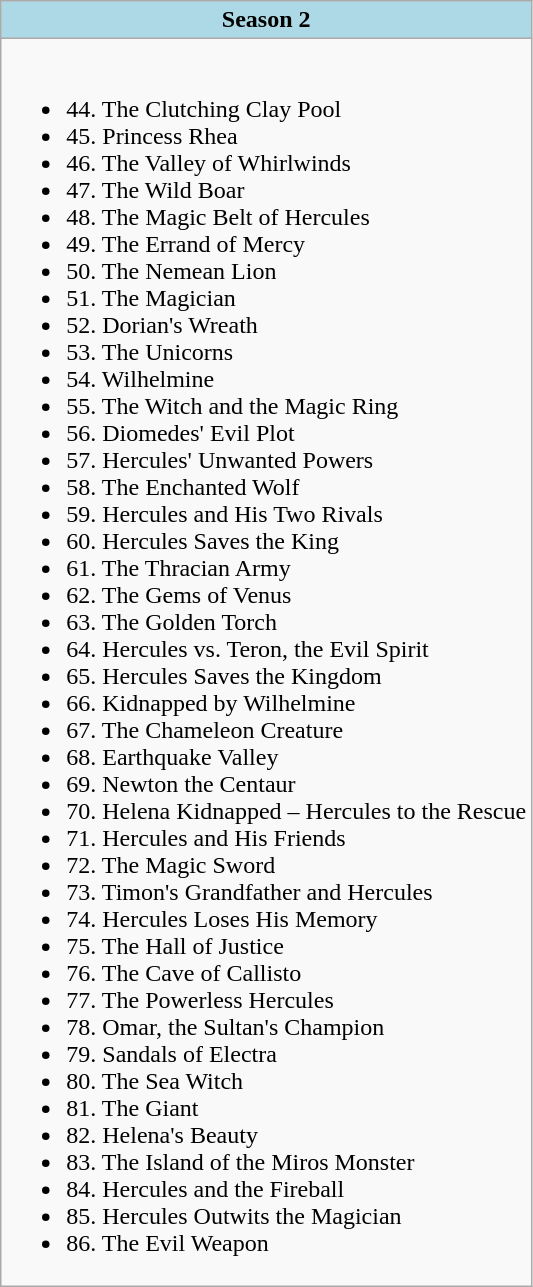<table class="wikitable collapsible">
<tr bgcolor="#ADD8E6">
<th style="background-color:#ADD8E6;">Season 2</th>
</tr>
<tr>
<td><br><ul><li>44. The Clutching Clay Pool</li><li>45. Princess Rhea</li><li>46. The Valley of Whirlwinds</li><li>47. The Wild Boar</li><li>48. The Magic Belt of Hercules</li><li>49. The Errand of Mercy</li><li>50. The Nemean Lion</li><li>51. The Magician</li><li>52. Dorian's Wreath</li><li>53. The Unicorns</li><li>54. Wilhelmine</li><li>55. The Witch and the Magic Ring</li><li>56. Diomedes' Evil Plot</li><li>57. Hercules' Unwanted Powers</li><li>58. The Enchanted Wolf</li><li>59. Hercules and His Two Rivals</li><li>60. Hercules Saves the King</li><li>61. The Thracian Army</li><li>62. The Gems of Venus</li><li>63. The Golden Torch</li><li>64. Hercules vs. Teron, the Evil Spirit</li><li>65. Hercules Saves the Kingdom</li><li>66. Kidnapped by Wilhelmine</li><li>67. The Chameleon Creature</li><li>68. Earthquake Valley</li><li>69. Newton the Centaur</li><li>70. Helena Kidnapped – Hercules to the Rescue</li><li>71. Hercules and His Friends</li><li>72. The Magic Sword</li><li>73. Timon's Grandfather and Hercules</li><li>74. Hercules Loses His Memory</li><li>75. The Hall of Justice</li><li>76. The Cave of Callisto</li><li>77. The Powerless Hercules</li><li>78. Omar, the Sultan's Champion</li><li>79. Sandals of Electra</li><li>80. The Sea Witch</li><li>81. The Giant</li><li>82. Helena's Beauty</li><li>83. The Island of the Miros Monster</li><li>84. Hercules and the Fireball</li><li>85. Hercules Outwits the Magician</li><li>86. The Evil Weapon</li></ul></td>
</tr>
</table>
